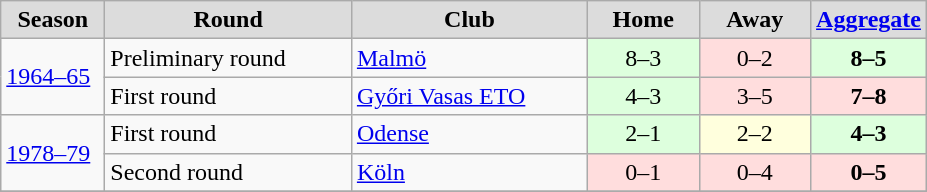<table class="wikitable" style="text-align: center;">
<tr>
<th width="62" style="background:#DCDCDC">Season</th>
<th width="157" style="background:#DCDCDC">Round</th>
<th width="150" style="background:#DCDCDC">Club</th>
<th width="67" style="background:#DCDCDC">Home</th>
<th width="67" style="background:#DCDCDC">Away</th>
<th width="67" style="background:#DCDCDC"><a href='#'>Aggregate</a></th>
</tr>
<tr>
<td rowspan=2 align=left><a href='#'>1964–65</a></td>
<td align=left>Preliminary round</td>
<td align=left> <a href='#'>Malmö</a></td>
<td bgcolor="#ddffdd" style="text-align:center;">8–3</td>
<td bgcolor="#ffdddd" style="text-align:center;">0–2</td>
<td bgcolor="#ddffdd" style="text-align:center;"><strong>8–5</strong></td>
</tr>
<tr>
<td align=left>First round</td>
<td align=left> <a href='#'>Győri Vasas ETO</a></td>
<td bgcolor="#ddffdd" style="text-align:center;">4–3</td>
<td bgcolor="#ffdddd" style="text-align:center;">3–5</td>
<td bgcolor="#ffdddd" style="text-align:center;"><strong>7–8</strong></td>
</tr>
<tr>
<td rowspan=2 align=left><a href='#'>1978–79</a></td>
<td align=left>First round</td>
<td align=left> <a href='#'>Odense</a></td>
<td bgcolor="#ddffdd" style="text-align:center;">2–1</td>
<td bgcolor="#ffffdd" style="text-align:center;">2–2</td>
<td bgcolor="#ddffdd" style="text-align:center;"><strong>4–3</strong></td>
</tr>
<tr>
<td align=left>Second round</td>
<td align=left> <a href='#'>Köln</a></td>
<td bgcolor="#ffdddd" style="text-align:center;">0–1</td>
<td bgcolor="#ffdddd" style="text-align:center;">0–4</td>
<td bgcolor="#ffdddd" style="text-align:center;"><strong>0–5</strong></td>
</tr>
<tr>
</tr>
</table>
